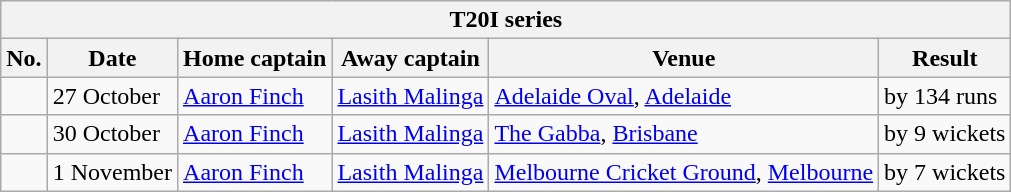<table class="wikitable">
<tr>
<th colspan="9">T20I series</th>
</tr>
<tr>
<th>No.</th>
<th>Date</th>
<th>Home captain</th>
<th>Away captain</th>
<th>Venue</th>
<th>Result</th>
</tr>
<tr>
<td></td>
<td>27 October</td>
<td><a href='#'>Aaron Finch</a></td>
<td><a href='#'>Lasith Malinga</a></td>
<td><a href='#'>Adelaide Oval</a>, <a href='#'>Adelaide</a></td>
<td> by 134 runs</td>
</tr>
<tr>
<td></td>
<td>30 October</td>
<td><a href='#'>Aaron Finch</a></td>
<td><a href='#'>Lasith Malinga</a></td>
<td><a href='#'>The Gabba</a>, <a href='#'>Brisbane</a></td>
<td> by 9 wickets</td>
</tr>
<tr>
<td></td>
<td>1 November</td>
<td><a href='#'>Aaron Finch</a></td>
<td><a href='#'>Lasith Malinga</a></td>
<td><a href='#'>Melbourne Cricket Ground</a>, <a href='#'>Melbourne</a></td>
<td> by 7 wickets</td>
</tr>
</table>
